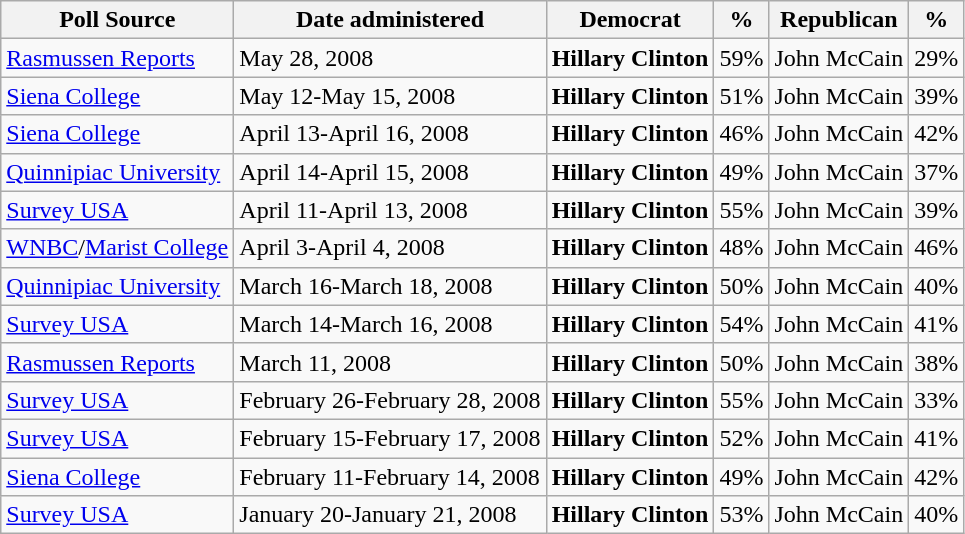<table class="wikitable">
<tr valign=bottom>
<th>Poll Source</th>
<th>Date administered</th>
<th>Democrat</th>
<th>%</th>
<th>Republican</th>
<th>%</th>
</tr>
<tr>
<td><a href='#'>Rasmussen Reports</a></td>
<td>May 28, 2008</td>
<td><strong>Hillary Clinton</strong></td>
<td>59%</td>
<td>John McCain</td>
<td>29%</td>
</tr>
<tr>
<td><a href='#'>Siena College</a></td>
<td>May 12-May 15, 2008</td>
<td><strong>Hillary Clinton</strong></td>
<td>51%</td>
<td>John McCain</td>
<td>39%</td>
</tr>
<tr>
<td><a href='#'>Siena College</a></td>
<td>April 13-April 16, 2008</td>
<td><strong>Hillary Clinton</strong></td>
<td>46%</td>
<td>John McCain</td>
<td>42%</td>
</tr>
<tr>
<td><a href='#'>Quinnipiac University</a></td>
<td>April 14-April 15, 2008</td>
<td><strong>Hillary Clinton</strong></td>
<td>49%</td>
<td>John McCain</td>
<td>37%</td>
</tr>
<tr>
<td><a href='#'>Survey USA</a></td>
<td>April 11-April 13, 2008</td>
<td><strong>Hillary Clinton</strong></td>
<td>55%</td>
<td>John McCain</td>
<td>39%</td>
</tr>
<tr>
<td><a href='#'>WNBC</a>/<a href='#'>Marist College</a></td>
<td>April 3-April 4, 2008</td>
<td><strong>Hillary Clinton</strong></td>
<td>48%</td>
<td>John McCain</td>
<td>46%</td>
</tr>
<tr>
<td><a href='#'>Quinnipiac University</a></td>
<td>March 16-March 18, 2008</td>
<td><strong>Hillary Clinton</strong></td>
<td>50%</td>
<td>John McCain</td>
<td>40%</td>
</tr>
<tr>
<td><a href='#'>Survey USA</a></td>
<td>March 14-March 16, 2008</td>
<td><strong>Hillary Clinton</strong></td>
<td>54%</td>
<td>John McCain</td>
<td>41%</td>
</tr>
<tr>
<td><a href='#'>Rasmussen Reports</a></td>
<td>March 11, 2008</td>
<td><strong>Hillary Clinton</strong></td>
<td>50%</td>
<td>John McCain</td>
<td>38%</td>
</tr>
<tr>
<td><a href='#'>Survey USA</a></td>
<td>February 26-February 28, 2008</td>
<td><strong>Hillary Clinton</strong></td>
<td>55%</td>
<td>John McCain</td>
<td>33%</td>
</tr>
<tr>
<td><a href='#'>Survey USA</a></td>
<td>February 15-February 17, 2008</td>
<td><strong>Hillary Clinton</strong></td>
<td>52%</td>
<td>John McCain</td>
<td>41%</td>
</tr>
<tr>
<td><a href='#'>Siena College</a></td>
<td>February 11-February 14, 2008</td>
<td><strong>Hillary Clinton</strong></td>
<td>49%</td>
<td>John McCain</td>
<td>42%</td>
</tr>
<tr>
<td><a href='#'>Survey USA</a></td>
<td>January 20-January 21, 2008</td>
<td><strong>Hillary Clinton</strong></td>
<td>53%</td>
<td>John McCain</td>
<td>40%</td>
</tr>
</table>
